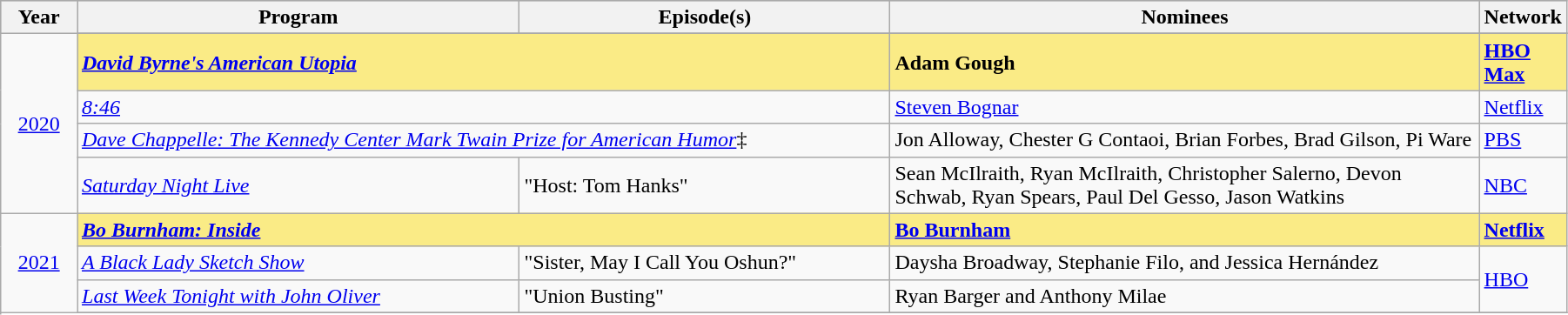<table class="wikitable" style="width:95%">
<tr bgcolor="#bebebe">
<th width="5%">Year</th>
<th width="30%">Program</th>
<th width="25%">Episode(s)</th>
<th width="40%">Nominees</th>
<th width="10%">Network</th>
</tr>
<tr>
<td rowspan=5 style="text-align:center"><a href='#'>2020</a><br></td>
</tr>
<tr style="background:#FAEB86">
<td colspan="2"><strong><em><a href='#'>David Byrne's American Utopia</a></em></strong></td>
<td><strong>Adam Gough</strong></td>
<td><strong><a href='#'>HBO Max</a></strong></td>
</tr>
<tr>
<td colspan="2"><em><a href='#'>8:46</a></em></td>
<td><a href='#'>Steven Bognar</a></td>
<td><a href='#'>Netflix</a></td>
</tr>
<tr>
<td colspan="2"><em><a href='#'>Dave Chappelle: The Kennedy Center Mark Twain Prize for American Humor</a></em>‡</td>
<td>Jon Alloway, Chester G Contaoi, Brian Forbes, Brad Gilson, Pi Ware</td>
<td><a href='#'>PBS</a></td>
</tr>
<tr>
<td><em><a href='#'>Saturday Night Live</a></em></td>
<td>"Host: Tom Hanks"</td>
<td>Sean McIlraith, Ryan McIlraith, Christopher Salerno, Devon Schwab, Ryan Spears, Paul Del Gesso, Jason Watkins</td>
<td><a href='#'>NBC</a></td>
</tr>
<tr>
<td rowspan="5" style="text-align:center;"><a href='#'>2021</a><br> </td>
<td colspan="2" style="background:#FAEB86;"><strong><em><a href='#'>Bo Burnham: Inside</a></em></strong></td>
<td style="background:#FAEB86;"><strong><a href='#'>Bo Burnham</a></strong></td>
<td style="background:#FAEB86;"><strong><a href='#'>Netflix</a></strong></td>
</tr>
<tr>
<td><em><a href='#'>A Black Lady Sketch Show</a></em></td>
<td>"Sister, May I Call You Oshun?"</td>
<td>Daysha Broadway, Stephanie Filo, and Jessica Hernández</td>
<td rowspan="2"><a href='#'>HBO</a></td>
</tr>
<tr>
<td><em><a href='#'>Last Week Tonight with John Oliver</a></em></td>
<td>"Union Busting"</td>
<td>Ryan Barger and Anthony Milae</td>
</tr>
<tr>
</tr>
</table>
